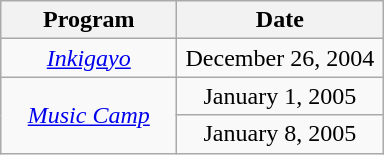<table class="wikitable sortable plainrowheaders" style="text-align:center">
<tr>
<th width="110">Program</th>
<th width="130">Date</th>
</tr>
<tr>
<td><em><a href='#'>Inkigayo</a></em></td>
<td>December 26, 2004</td>
</tr>
<tr>
<td rowspan="2"><a href='#'><em>Music Camp</em></a></td>
<td>January 1, 2005</td>
</tr>
<tr>
<td>January 8, 2005</td>
</tr>
</table>
